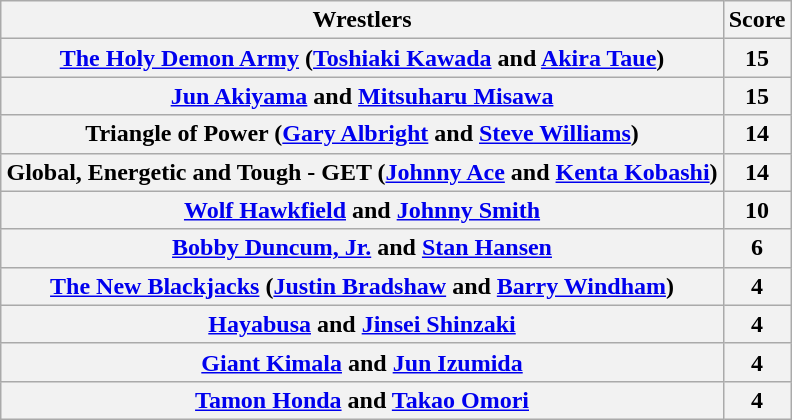<table class="wikitable" style="margin: 1em auto 1em auto">
<tr>
<th>Wrestlers</th>
<th>Score</th>
</tr>
<tr>
<th><a href='#'>The Holy Demon Army</a> (<a href='#'>Toshiaki Kawada</a> and <a href='#'>Akira Taue</a>)</th>
<th>15</th>
</tr>
<tr>
<th><a href='#'>Jun Akiyama</a> and <a href='#'>Mitsuharu Misawa</a></th>
<th>15</th>
</tr>
<tr>
<th>Triangle of Power (<a href='#'>Gary Albright</a> and <a href='#'>Steve Williams</a>)</th>
<th>14</th>
</tr>
<tr>
<th>Global, Energetic and Tough  - GET (<a href='#'>Johnny Ace</a> and <a href='#'>Kenta Kobashi</a>)</th>
<th>14</th>
</tr>
<tr>
<th><a href='#'>Wolf Hawkfield</a> and <a href='#'>Johnny Smith</a></th>
<th>10</th>
</tr>
<tr>
<th><a href='#'>Bobby Duncum, Jr.</a> and <a href='#'>Stan Hansen</a></th>
<th>6</th>
</tr>
<tr>
<th><a href='#'>The New Blackjacks</a> (<a href='#'>Justin Bradshaw</a> and <a href='#'>Barry Windham</a>)</th>
<th>4</th>
</tr>
<tr>
<th><a href='#'>Hayabusa</a> and <a href='#'>Jinsei Shinzaki</a></th>
<th>4</th>
</tr>
<tr>
<th><a href='#'>Giant Kimala</a> and <a href='#'>Jun Izumida</a></th>
<th>4</th>
</tr>
<tr>
<th><a href='#'>Tamon Honda</a> and <a href='#'>Takao Omori</a></th>
<th>4</th>
</tr>
</table>
